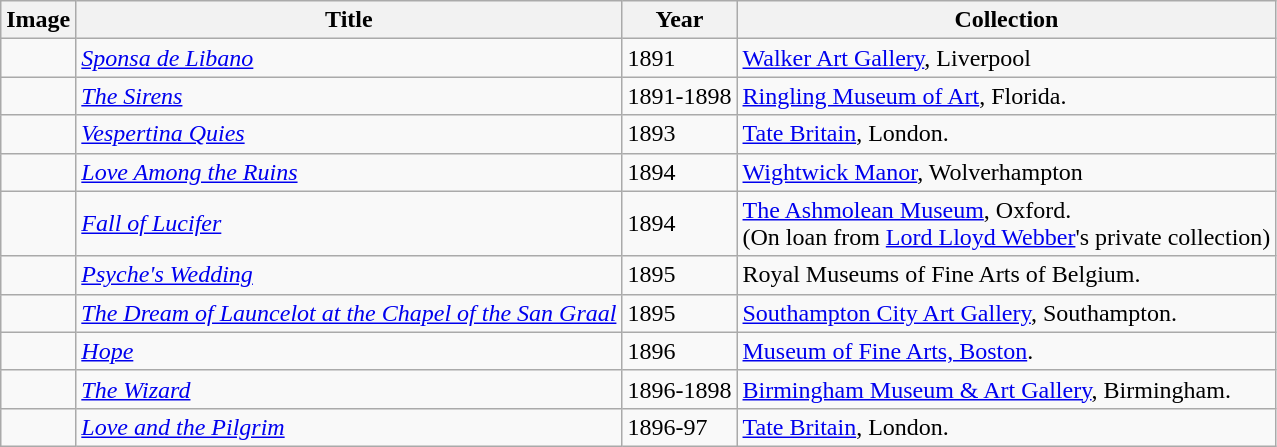<table class="wikitable">
<tr>
<th>Image</th>
<th>Title</th>
<th>Year</th>
<th>Collection</th>
</tr>
<tr>
<td></td>
<td><em><a href='#'>Sponsa de Libano</a></em></td>
<td>1891</td>
<td><a href='#'>Walker Art Gallery</a>, Liverpool</td>
</tr>
<tr>
<td></td>
<td><em><a href='#'>The Sirens</a></em></td>
<td>1891-1898</td>
<td><a href='#'>Ringling Museum of Art</a>, Florida.</td>
</tr>
<tr>
<td></td>
<td><em><a href='#'>Vespertina Quies</a></em></td>
<td>1893</td>
<td><a href='#'>Tate Britain</a>, London.</td>
</tr>
<tr>
<td></td>
<td><em><a href='#'>Love Among the Ruins</a></em></td>
<td>1894</td>
<td><a href='#'>Wightwick Manor</a>, Wolverhampton</td>
</tr>
<tr>
<td></td>
<td><em><a href='#'>Fall of Lucifer</a></em></td>
<td>1894</td>
<td><a href='#'>The Ashmolean Museum</a>, Oxford.<br>(On loan from <a href='#'>Lord Lloyd Webber</a>'s private collection)</td>
</tr>
<tr>
<td></td>
<td><em><a href='#'>Psyche's Wedding</a></em></td>
<td>1895</td>
<td>Royal Museums of Fine Arts of Belgium.</td>
</tr>
<tr>
<td></td>
<td><em><a href='#'>The Dream of Launcelot at the Chapel of the San Graal</a></em></td>
<td>1895</td>
<td><a href='#'>Southampton City Art Gallery</a>, Southampton.</td>
</tr>
<tr>
<td></td>
<td><em><a href='#'>Hope</a></em></td>
<td>1896</td>
<td><a href='#'>Museum of Fine Arts, Boston</a>.</td>
</tr>
<tr>
<td></td>
<td><em><a href='#'>The Wizard</a></em></td>
<td>1896-1898</td>
<td><a href='#'>Birmingham Museum & Art Gallery</a>, Birmingham.</td>
</tr>
<tr>
<td></td>
<td><em><a href='#'>Love and the Pilgrim</a></em></td>
<td>1896-97</td>
<td><a href='#'>Tate Britain</a>, London.</td>
</tr>
</table>
